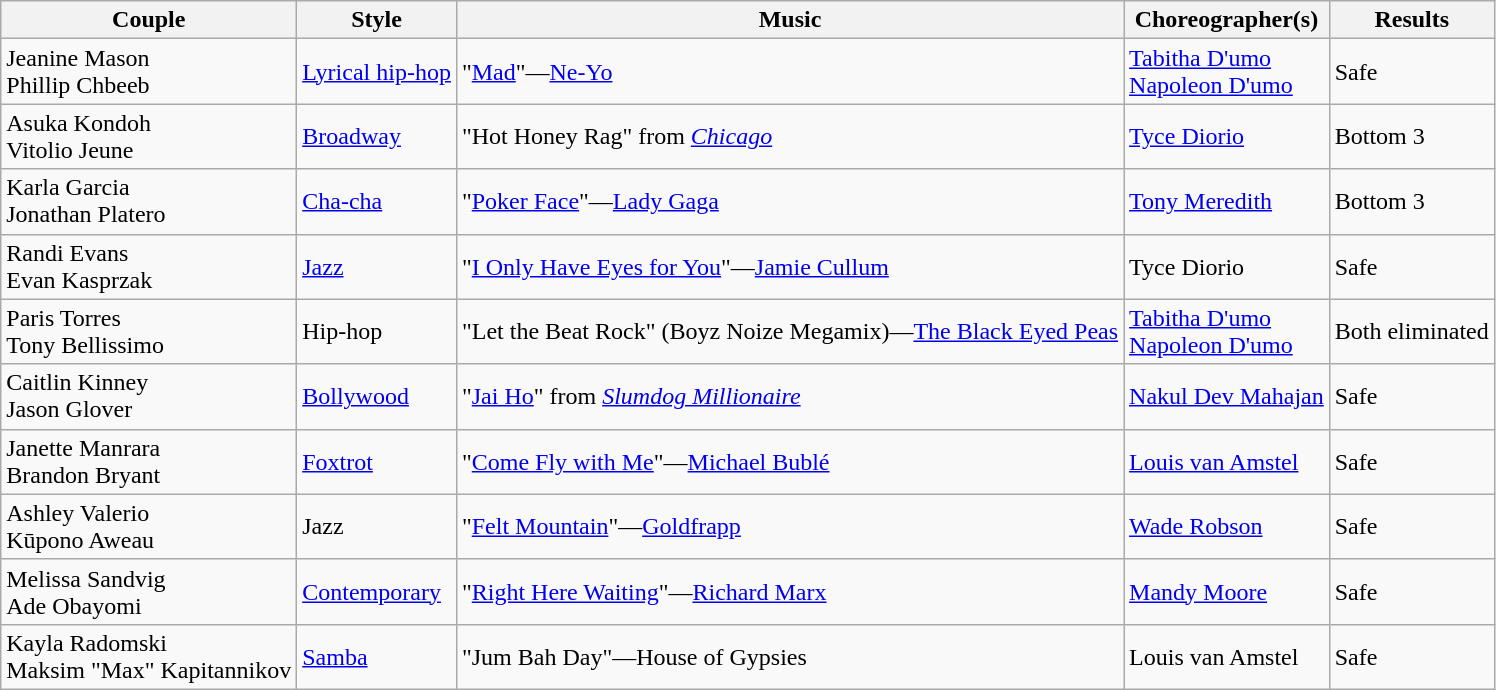<table class="wikitable">
<tr>
<th>Couple</th>
<th>Style</th>
<th>Music</th>
<th>Choreographer(s)</th>
<th>Results</th>
</tr>
<tr>
<td>Jeanine Mason<br>Phillip Chbeeb</td>
<td><a href='#'>Lyrical hip-hop</a></td>
<td>"<a href='#'>Mad</a>"—<a href='#'>Ne-Yo</a></td>
<td><a href='#'>Tabitha D'umo</a><br><a href='#'>Napoleon D'umo</a></td>
<td>Safe</td>
</tr>
<tr>
<td>Asuka Kondoh<br>Vitolio Jeune</td>
<td><a href='#'>Broadway</a></td>
<td>"Hot Honey Rag" from <em><a href='#'>Chicago</a></em></td>
<td><a href='#'>Tyce Diorio</a></td>
<td>Bottom 3</td>
</tr>
<tr>
<td>Karla Garcia<br>Jonathan Platero</td>
<td><a href='#'>Cha-cha</a></td>
<td>"<a href='#'>Poker Face</a>"—<a href='#'>Lady Gaga</a></td>
<td><a href='#'>Tony Meredith</a></td>
<td>Bottom 3</td>
</tr>
<tr>
<td>Randi Evans<br>Evan Kasprzak</td>
<td><a href='#'>Jazz</a></td>
<td>"<a href='#'>I Only Have Eyes for You</a>"—<a href='#'>Jamie Cullum</a></td>
<td>Tyce Diorio</td>
<td>Safe</td>
</tr>
<tr>
<td>Paris Torres<br>Tony Bellissimo</td>
<td>Hip-hop</td>
<td>"Let the Beat Rock" (Boyz Noize Megamix)—<a href='#'>The Black Eyed Peas</a></td>
<td><a href='#'>Tabitha D'umo</a><br><a href='#'>Napoleon D'umo</a></td>
<td>Both eliminated</td>
</tr>
<tr>
<td>Caitlin Kinney<br>Jason Glover</td>
<td><a href='#'>Bollywood</a></td>
<td>"<a href='#'>Jai Ho</a>" from <em><a href='#'>Slumdog Millionaire</a></em></td>
<td><a href='#'>Nakul Dev Mahajan</a></td>
<td>Safe</td>
</tr>
<tr>
<td>Janette Manrara<br>Brandon Bryant</td>
<td><a href='#'>Foxtrot</a></td>
<td>"<a href='#'>Come Fly with Me</a>"—<a href='#'>Michael Bublé</a></td>
<td><a href='#'>Louis van Amstel</a></td>
<td>Safe</td>
</tr>
<tr>
<td>Ashley Valerio<br>Kūpono Aweau</td>
<td>Jazz</td>
<td>"<a href='#'>Felt Mountain</a>"—<a href='#'>Goldfrapp</a></td>
<td><a href='#'>Wade Robson</a></td>
<td>Safe</td>
</tr>
<tr>
<td>Melissa Sandvig<br>Ade Obayomi</td>
<td><a href='#'>Contemporary</a></td>
<td>"<a href='#'>Right Here Waiting</a>"—<a href='#'>Richard Marx</a></td>
<td><a href='#'>Mandy Moore</a></td>
<td>Safe</td>
</tr>
<tr>
<td>Kayla Radomski<br>Maksim "Max" Kapitannikov</td>
<td><a href='#'>Samba</a></td>
<td>"Jum Bah Day"—House of Gypsies</td>
<td>Louis van Amstel</td>
<td>Safe</td>
</tr>
</table>
